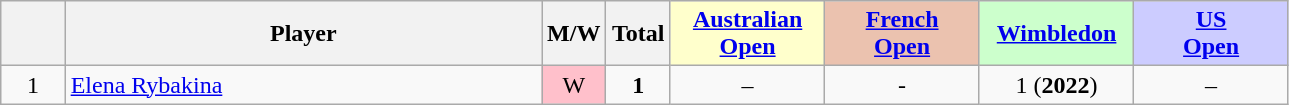<table class="wikitable mw-datatable sortable" style="text-align:center;">
<tr>
<th data-sort-type="number" width="5%"></th>
<th width="37%">Player</th>
<th width="5%">M/W</th>
<th data-sort-type="number" width="5%">Total</th>
<th style="background-color:#FFFFCC;" width="12%" data-sort-type="number"><a href='#'>Australian<br> Open</a></th>
<th style="background-color:#EBC2AF;" width="12%" data-sort-type="number"><a href='#'>French<br> Open</a></th>
<th style="background-color:#CCFFCC;" width="12%" data-sort-type="number"><a href='#'>Wimbledon</a></th>
<th style="background-color:#CCCCFF;" width="12%" data-sort-type="number"><a href='#'>US<br> Open</a></th>
</tr>
<tr>
<td>1</td>
<td style="text-align:left"><a href='#'>Elena Rybakina</a></td>
<td style="background-color:pink;">W</td>
<td><strong>1</strong></td>
<td>–</td>
<td>-</td>
<td>1 (<strong>2022</strong>)</td>
<td>–</td>
</tr>
</table>
